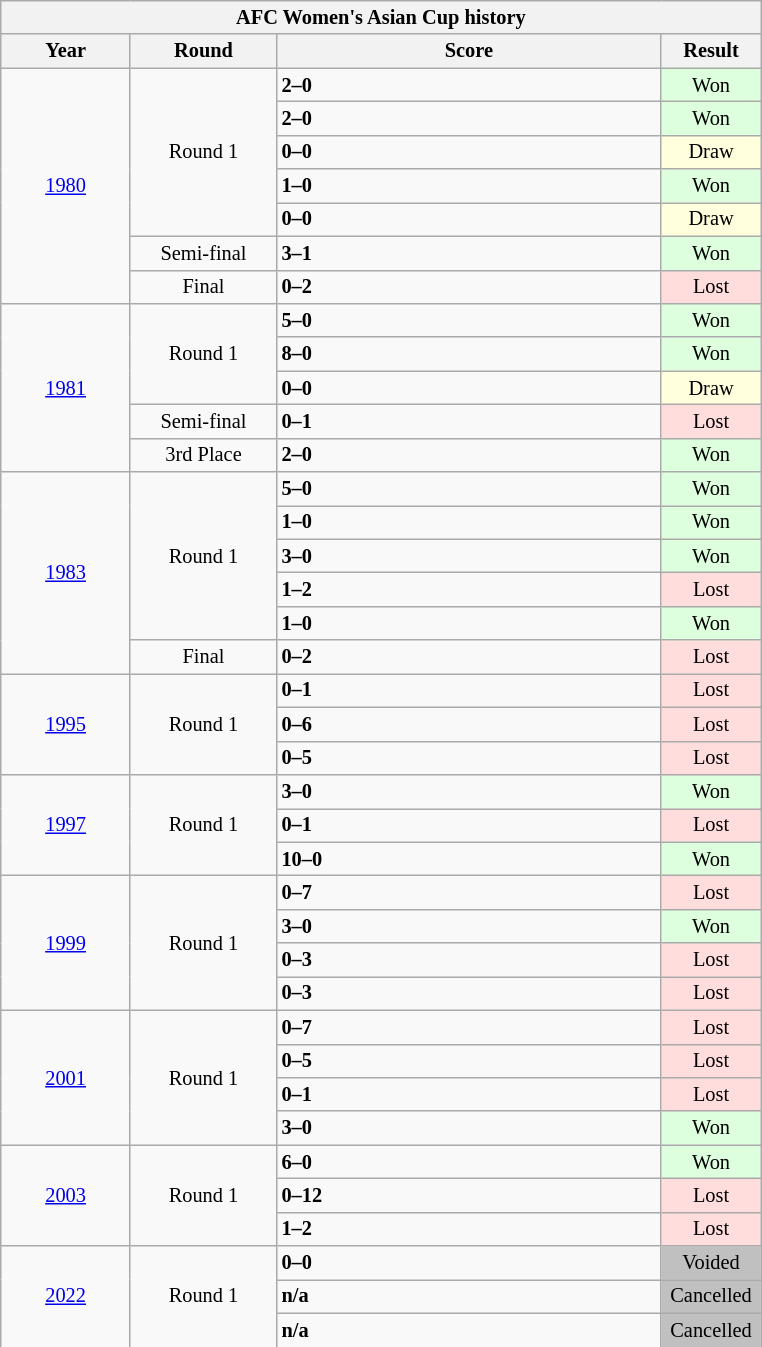<table class="wikitable" style="text-align: center;font-size:85%;">
<tr>
<th colspan="4" #013A5E; color: #FFFFFF;>AFC Women's Asian Cup history</th>
</tr>
<tr>
<th style="width:80px;">Year</th>
<th style="width:91px;">Round</th>
<th style="width:250px;">Score</th>
<th style="width:60px;">Result</th>
</tr>
<tr>
<td rowspan=7><a href='#'>1980</a></td>
<td rowspan=5>Round 1</td>
<td align="left"> <strong>2–0</strong> </td>
<td style="background:#dfd;">Won</td>
</tr>
<tr>
<td align="left"> <strong>2–0</strong> </td>
<td style="background:#dfd;">Won</td>
</tr>
<tr>
<td align="left"> <strong>0–0</strong> </td>
<td style="background:#ffd;">Draw</td>
</tr>
<tr>
<td align="left"> <strong>1–0</strong> </td>
<td style="background:#dfd;">Won</td>
</tr>
<tr>
<td align="left"> <strong>0–0</strong> </td>
<td style="background:#ffd;">Draw</td>
</tr>
<tr>
<td>Semi-final</td>
<td align="left"> <strong>3–1</strong> </td>
<td style="background:#dfd;">Won</td>
</tr>
<tr>
<td>Final</td>
<td align="left"> <strong>0–2</strong> </td>
<td style="background:#fdd;">Lost</td>
</tr>
<tr>
<td rowspan=5><a href='#'>1981</a></td>
<td rowspan=3>Round 1</td>
<td align="left"> <strong>5–0</strong> </td>
<td style="background:#dfd;">Won</td>
</tr>
<tr>
<td align="left"> <strong>8–0</strong> </td>
<td style="background:#dfd;">Won</td>
</tr>
<tr>
<td align="left"> <strong>0–0</strong> </td>
<td style="background:#ffd;">Draw</td>
</tr>
<tr>
<td>Semi-final</td>
<td align="left"> <strong>0–1</strong> </td>
<td style="background:#fdd;">Lost</td>
</tr>
<tr>
<td>3rd Place</td>
<td align="left"> <strong>2–0</strong> </td>
<td style="background:#dfd;">Won</td>
</tr>
<tr>
<td rowspan=6><a href='#'>1983</a></td>
<td rowspan=5>Round 1</td>
<td align="left"> <strong>5–0</strong> </td>
<td style="background:#dfd;">Won</td>
</tr>
<tr>
<td align="left"> <strong>1–0</strong> </td>
<td style="background:#dfd;">Won</td>
</tr>
<tr>
<td align="left"> <strong>3–0</strong> </td>
<td style="background:#dfd;">Won</td>
</tr>
<tr>
<td align="left"> <strong>1–2</strong> </td>
<td style="background:#fdd;">Lost</td>
</tr>
<tr>
<td align="left"> <strong>1–0</strong> </td>
<td style="background:#dfd;">Won</td>
</tr>
<tr>
<td>Final</td>
<td align="left"> <strong>0–2</strong> </td>
<td style="background:#fdd;">Lost</td>
</tr>
<tr>
<td rowspan=3><a href='#'>1995</a></td>
<td rowspan=3>Round 1</td>
<td align="left"> <strong>0–1</strong> </td>
<td style="background:#fdd;">Lost</td>
</tr>
<tr>
<td align="left"> <strong>0–6</strong> </td>
<td style="background:#fdd;">Lost</td>
</tr>
<tr>
<td align="left"> <strong>0–5</strong> </td>
<td style="background:#fdd;">Lost</td>
</tr>
<tr>
<td rowspan=3><a href='#'>1997</a></td>
<td rowspan=3>Round 1</td>
<td align="left"> <strong>3–0</strong> </td>
<td style="background:#dfd;">Won</td>
</tr>
<tr>
<td align="left"> <strong>0–1</strong> </td>
<td style="background:#fdd;">Lost</td>
</tr>
<tr>
<td align="left"> <strong>10–0</strong> </td>
<td style="background:#dfd;">Won</td>
</tr>
<tr>
<td rowspan=4><a href='#'>1999</a></td>
<td rowspan=4>Round 1</td>
<td align="left"> <strong>0–7</strong> </td>
<td style="background:#fdd;">Lost</td>
</tr>
<tr>
<td align="left"> <strong>3–0</strong> </td>
<td style="background:#dfd;">Won</td>
</tr>
<tr>
<td align="left"> <strong>0–3</strong> </td>
<td style="background:#fdd;">Lost</td>
</tr>
<tr>
<td align="left"> <strong>0–3</strong> </td>
<td style="background:#fdd;">Lost</td>
</tr>
<tr>
<td rowspan=4><a href='#'>2001</a></td>
<td rowspan=4>Round 1</td>
<td align="left"> <strong>0–7</strong> </td>
<td style="background:#fdd;">Lost</td>
</tr>
<tr>
<td align="left"> <strong>0–5</strong> </td>
<td style="background:#fdd;">Lost</td>
</tr>
<tr>
<td align="left"> <strong>0–1</strong> </td>
<td style="background:#fdd;">Lost</td>
</tr>
<tr>
<td align="left"> <strong>3–0</strong> </td>
<td style="background:#dfd;">Won</td>
</tr>
<tr>
<td rowspan=3><a href='#'>2003</a></td>
<td rowspan=3>Round 1</td>
<td align="left"> <strong>6–0</strong> </td>
<td style="background:#dfd;">Won</td>
</tr>
<tr>
<td align="left"> <strong>0–12</strong> </td>
<td style="background:#fdd;">Lost</td>
</tr>
<tr>
<td align="left"> <strong>1–2</strong> </td>
<td style="background:#fdd;">Lost</td>
</tr>
<tr>
<td rowspan=3><a href='#'>2022</a></td>
<td rowspan=3>Round 1</td>
<td align="left"> <strong>0–0</strong> </td>
<td style="background:silver;">Voided</td>
</tr>
<tr>
<td align="left"> <strong>n/a</strong> </td>
<td style="background:silver;">Cancelled</td>
</tr>
<tr>
<td align="left"> <strong>n/a</strong> </td>
<td style="background:silver;">Cancelled</td>
</tr>
</table>
